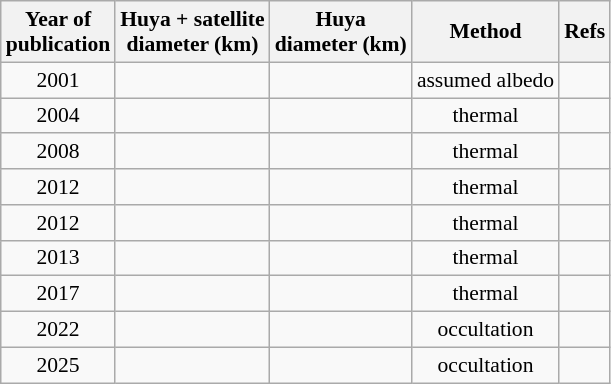<table class="wikitable floatleft" style="text-align: center; font-size: 0.9em; margin-right: 12px;">
<tr>
<th>Year of<br>publication</th>
<th>Huya + satellite<br>diameter (km)</th>
<th>Huya<br>diameter (km)</th>
<th>Method</th>
<th>Refs</th>
</tr>
<tr>
<td>2001</td>
<td></td>
<td></td>
<td>assumed albedo</td>
<td></td>
</tr>
<tr>
<td>2004</td>
<td></td>
<td></td>
<td>thermal<br></td>
<td></td>
</tr>
<tr>
<td>2008</td>
<td></td>
<td></td>
<td>thermal<br></td>
<td></td>
</tr>
<tr>
<td>2012</td>
<td></td>
<td></td>
<td>thermal<br></td>
<td></td>
</tr>
<tr>
<td>2012</td>
<td></td>
<td></td>
<td>thermal<br></td>
<td></td>
</tr>
<tr>
<td>2013</td>
<td></td>
<td></td>
<td>thermal<br></td>
<td></td>
</tr>
<tr>
<td>2017</td>
<td></td>
<td></td>
<td>thermal<br></td>
<td></td>
</tr>
<tr>
<td>2022</td>
<td></td>
<td><br></td>
<td>occultation<br></td>
<td></td>
</tr>
<tr>
<td>2025</td>
<td></td>
<td><br></td>
<td>occultation<br></td>
<td></td>
</tr>
</table>
